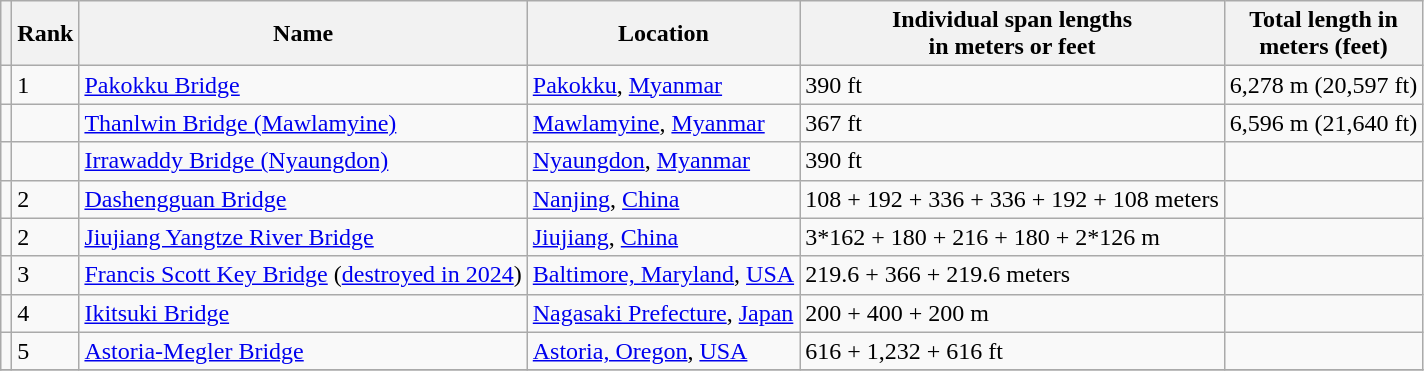<table class="wikitable">
<tr>
<th></th>
<th>Rank</th>
<th>Name</th>
<th>Location</th>
<th>Individual span lengths<br> in meters or feet </th>
<th>Total length in <br> meters (feet)</th>
</tr>
<tr>
<td></td>
<td>1</td>
<td><a href='#'>Pakokku Bridge</a></td>
<td> <a href='#'>Pakokku</a>, <a href='#'>Myanmar</a></td>
<td>390 ft</td>
<td>6,278 m (20,597 ft)</td>
</tr>
<tr>
<td></td>
<td></td>
<td><a href='#'>Thanlwin Bridge (Mawlamyine)</a></td>
<td> <a href='#'>Mawlamyine</a>, <a href='#'>Myanmar</a></td>
<td>367 ft</td>
<td>6,596 m (21,640 ft)</td>
</tr>
<tr>
<td></td>
<td></td>
<td><a href='#'>Irrawaddy Bridge (Nyaungdon)</a></td>
<td> <a href='#'>Nyaungdon</a>, <a href='#'>Myanmar</a></td>
<td>390 ft</td>
<td></td>
</tr>
<tr>
<td></td>
<td>2</td>
<td><a href='#'>Dashengguan Bridge</a></td>
<td> <a href='#'>Nanjing</a>, <a href='#'>China</a></td>
<td>108 + 192 + 336 + 336 + 192 + 108 meters </td>
<td></td>
</tr>
<tr>
<td></td>
<td>2</td>
<td><a href='#'>Jiujiang Yangtze River Bridge</a></td>
<td> <a href='#'>Jiujiang</a>, <a href='#'>China</a></td>
<td>3*162 + 180 + 216 + 180 + 2*126 m</td>
<td></td>
</tr>
<tr>
<td></td>
<td>3</td>
<td><a href='#'>Francis Scott Key Bridge</a> (<a href='#'>destroyed in 2024</a>)</td>
<td> <a href='#'>Baltimore, Maryland</a>, <a href='#'>USA</a></td>
<td>219.6 + 366 + 219.6 meters </td>
<td></td>
</tr>
<tr>
<td></td>
<td>4</td>
<td><a href='#'>Ikitsuki Bridge</a></td>
<td> <a href='#'>Nagasaki Prefecture</a>, <a href='#'>Japan</a></td>
<td>200 + 400 + 200 m</td>
<td> </td>
</tr>
<tr>
<td></td>
<td>5</td>
<td><a href='#'>Astoria-Megler Bridge</a></td>
<td> <a href='#'>Astoria, Oregon</a>, <a href='#'>USA</a></td>
<td>616 + 1,232 + 616 ft</td>
<td></td>
</tr>
<tr>
</tr>
</table>
